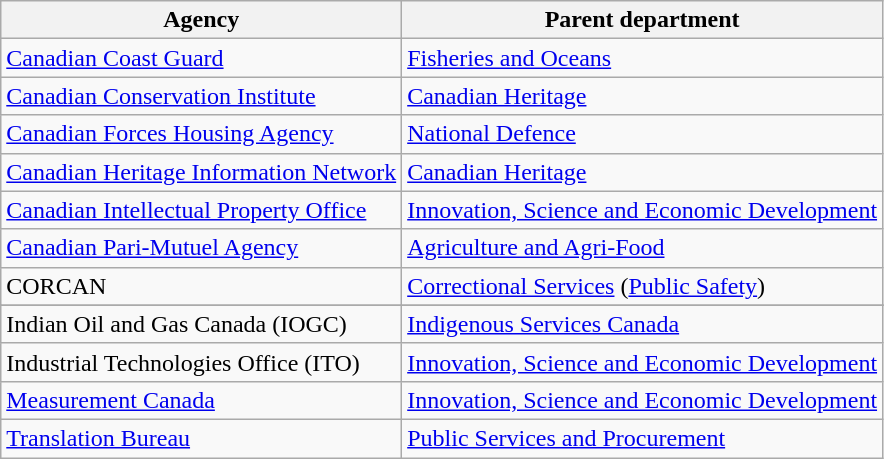<table class="wikitable">
<tr>
<th>Agency</th>
<th>Parent department</th>
</tr>
<tr>
<td><a href='#'>Canadian Coast Guard</a></td>
<td><a href='#'>Fisheries and Oceans</a></td>
</tr>
<tr>
<td><a href='#'>Canadian Conservation Institute</a></td>
<td><a href='#'>Canadian Heritage</a></td>
</tr>
<tr>
<td><a href='#'>Canadian Forces Housing Agency</a></td>
<td><a href='#'>National Defence</a></td>
</tr>
<tr>
<td><a href='#'>Canadian Heritage Information Network</a></td>
<td><a href='#'>Canadian Heritage</a></td>
</tr>
<tr>
<td><a href='#'>Canadian Intellectual Property Office</a></td>
<td><a href='#'>Innovation, Science and Economic Development</a></td>
</tr>
<tr>
<td><a href='#'>Canadian Pari-Mutuel Agency</a></td>
<td><a href='#'>Agriculture and Agri-Food</a></td>
</tr>
<tr>
<td>CORCAN</td>
<td><a href='#'>Correctional Services</a> (<a href='#'>Public Safety</a>)</td>
</tr>
<tr>
</tr>
<tr>
<td>Indian Oil and Gas Canada (IOGC)</td>
<td><a href='#'>Indigenous Services Canada</a></td>
</tr>
<tr>
<td>Industrial Technologies Office (ITO)</td>
<td><a href='#'>Innovation, Science and Economic Development</a></td>
</tr>
<tr>
<td><a href='#'>Measurement Canada</a></td>
<td><a href='#'>Innovation, Science and Economic Development</a></td>
</tr>
<tr>
<td><a href='#'>Translation Bureau</a></td>
<td><a href='#'>Public Services and Procurement</a></td>
</tr>
</table>
